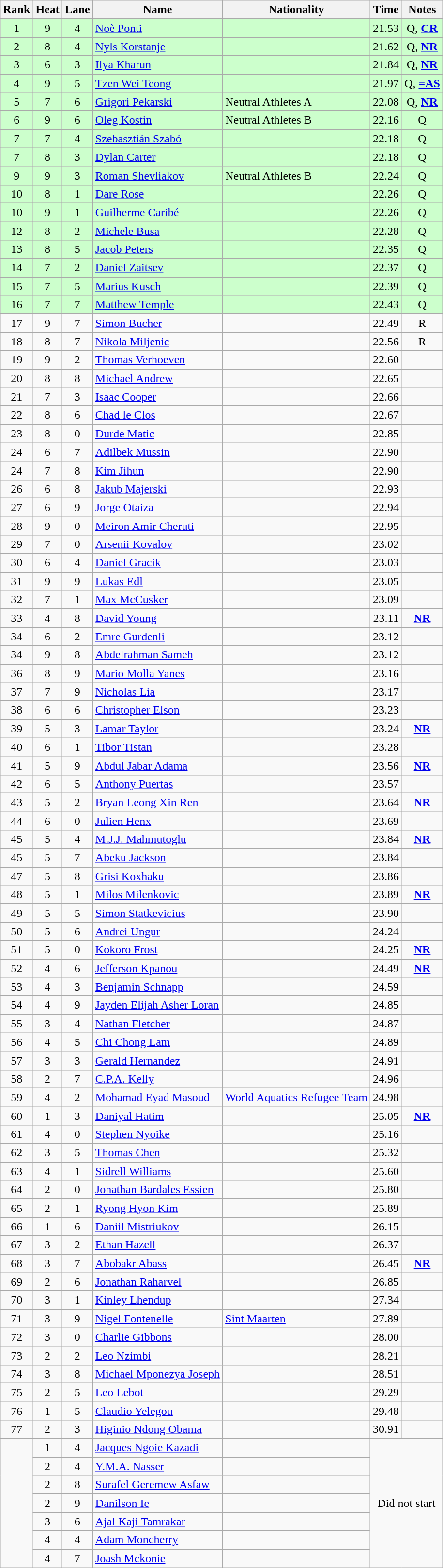<table class="wikitable sortable" style="text-align:center">
<tr>
<th>Rank</th>
<th>Heat</th>
<th>Lane</th>
<th>Name</th>
<th>Nationality</th>
<th>Time</th>
<th>Notes</th>
</tr>
<tr bgcolor=ccffcc>
<td>1</td>
<td>9</td>
<td>4</td>
<td align="left"><a href='#'>Noè Ponti</a></td>
<td align="left"></td>
<td>21.53</td>
<td>Q, <strong><a href='#'>CR</a></strong></td>
</tr>
<tr bgcolor=ccffcc>
<td>2</td>
<td>8</td>
<td>4</td>
<td align="left"><a href='#'>Nyls Korstanje</a></td>
<td align="left"></td>
<td>21.62</td>
<td>Q, <strong><a href='#'>NR</a></strong></td>
</tr>
<tr bgcolor=ccffcc>
<td>3</td>
<td>6</td>
<td>3</td>
<td align="left"><a href='#'>Ilya Kharun</a></td>
<td align="left"></td>
<td>21.84</td>
<td>Q, <strong><a href='#'>NR</a></strong></td>
</tr>
<tr bgcolor=ccffcc>
<td>4</td>
<td>9</td>
<td>5</td>
<td align="left"><a href='#'>Tzen Wei Teong</a></td>
<td align="left"></td>
<td>21.97</td>
<td>Q, <strong><a href='#'>=AS</a></strong></td>
</tr>
<tr bgcolor=ccffcc>
<td>5</td>
<td>7</td>
<td>6</td>
<td align="left"><a href='#'>Grigori Pekarski</a></td>
<td align="left"> Neutral Athletes A</td>
<td>22.08</td>
<td>Q, <strong><a href='#'>NR</a></strong></td>
</tr>
<tr bgcolor=ccffcc>
<td>6</td>
<td>9</td>
<td>6</td>
<td align="left"><a href='#'>Oleg Kostin</a></td>
<td align="left"> Neutral Athletes B</td>
<td>22.16</td>
<td>Q</td>
</tr>
<tr bgcolor=ccffcc>
<td>7</td>
<td>7</td>
<td>4</td>
<td align="left"><a href='#'>Szebasztián Szabó</a></td>
<td align="left"></td>
<td>22.18</td>
<td>Q</td>
</tr>
<tr bgcolor=ccffcc>
<td>7</td>
<td>8</td>
<td>3</td>
<td align="left"><a href='#'>Dylan Carter</a></td>
<td align="left"></td>
<td>22.18</td>
<td>Q</td>
</tr>
<tr bgcolor=ccffcc>
<td>9</td>
<td>9</td>
<td>3</td>
<td align="left"><a href='#'>Roman Shevliakov</a></td>
<td align="left"> Neutral Athletes B</td>
<td>22.24</td>
<td>Q</td>
</tr>
<tr bgcolor=ccffcc>
<td>10</td>
<td>8</td>
<td>1</td>
<td align="left"><a href='#'>Dare Rose</a></td>
<td align="left"></td>
<td>22.26</td>
<td>Q</td>
</tr>
<tr bgcolor=ccffcc>
<td>10</td>
<td>9</td>
<td>1</td>
<td align="left"><a href='#'>Guilherme Caribé</a></td>
<td align="left"></td>
<td>22.26</td>
<td>Q</td>
</tr>
<tr bgcolor=ccffcc>
<td>12</td>
<td>8</td>
<td>2</td>
<td align="left"><a href='#'>Michele Busa</a></td>
<td align="left"></td>
<td>22.28</td>
<td>Q</td>
</tr>
<tr bgcolor=ccffcc>
<td>13</td>
<td>8</td>
<td>5</td>
<td align="left"><a href='#'>Jacob Peters</a></td>
<td align="left"></td>
<td>22.35</td>
<td>Q</td>
</tr>
<tr bgcolor=ccffcc>
<td>14</td>
<td>7</td>
<td>2</td>
<td align="left"><a href='#'>Daniel Zaitsev</a></td>
<td align="left"></td>
<td>22.37</td>
<td>Q</td>
</tr>
<tr bgcolor=ccffcc>
<td>15</td>
<td>7</td>
<td>5</td>
<td align="left"><a href='#'>Marius Kusch</a></td>
<td align="left"></td>
<td>22.39</td>
<td>Q</td>
</tr>
<tr bgcolor=ccffcc>
<td>16</td>
<td>7</td>
<td>7</td>
<td align="left"><a href='#'>Matthew Temple</a></td>
<td align="left"></td>
<td>22.43</td>
<td>Q</td>
</tr>
<tr>
<td>17</td>
<td>9</td>
<td>7</td>
<td align="left"><a href='#'>Simon Bucher</a></td>
<td align="left"></td>
<td>22.49</td>
<td>R</td>
</tr>
<tr>
<td>18</td>
<td>8</td>
<td>7</td>
<td align="left"><a href='#'>Nikola Miljenic</a></td>
<td align="left"></td>
<td>22.56</td>
<td>R</td>
</tr>
<tr>
<td>19</td>
<td>9</td>
<td>2</td>
<td align="left"><a href='#'>Thomas Verhoeven</a></td>
<td align="left"></td>
<td>22.60</td>
<td></td>
</tr>
<tr>
<td>20</td>
<td>8</td>
<td>8</td>
<td align="left"><a href='#'>Michael Andrew</a></td>
<td align="left"></td>
<td>22.65</td>
<td></td>
</tr>
<tr>
<td>21</td>
<td>7</td>
<td>3</td>
<td align="left"><a href='#'>Isaac Cooper</a></td>
<td align="left"></td>
<td>22.66</td>
<td></td>
</tr>
<tr>
<td>22</td>
<td>8</td>
<td>6</td>
<td align="left"><a href='#'>Chad le Clos</a></td>
<td align="left"></td>
<td>22.67</td>
<td></td>
</tr>
<tr>
<td>23</td>
<td>8</td>
<td>0</td>
<td align="left"><a href='#'>Durde Matic</a></td>
<td align="left"></td>
<td>22.85</td>
<td></td>
</tr>
<tr>
<td>24</td>
<td>6</td>
<td>7</td>
<td align="left"><a href='#'>Adilbek Mussin</a></td>
<td align="left"></td>
<td>22.90</td>
<td></td>
</tr>
<tr>
<td>24</td>
<td>7</td>
<td>8</td>
<td align="left"><a href='#'>Kim Jihun</a></td>
<td align="left"></td>
<td>22.90</td>
<td></td>
</tr>
<tr>
<td>26</td>
<td>6</td>
<td>8</td>
<td align="left"><a href='#'>Jakub Majerski</a></td>
<td align="left"></td>
<td>22.93</td>
<td></td>
</tr>
<tr>
<td>27</td>
<td>6</td>
<td>9</td>
<td align="left"><a href='#'>Jorge Otaiza</a></td>
<td align="left"></td>
<td>22.94</td>
<td></td>
</tr>
<tr>
<td>28</td>
<td>9</td>
<td>0</td>
<td align="left"><a href='#'>Meiron Amir Cheruti</a></td>
<td align="left"></td>
<td>22.95</td>
<td></td>
</tr>
<tr>
<td>29</td>
<td>7</td>
<td>0</td>
<td align="left"><a href='#'>Arsenii Kovalov</a></td>
<td align="left"></td>
<td>23.02</td>
<td></td>
</tr>
<tr>
<td>30</td>
<td>6</td>
<td>4</td>
<td align="left"><a href='#'>Daniel Gracik</a></td>
<td align="left"></td>
<td>23.03</td>
<td></td>
</tr>
<tr>
<td>31</td>
<td>9</td>
<td>9</td>
<td align="left"><a href='#'>Lukas Edl</a></td>
<td align="left"></td>
<td>23.05</td>
<td></td>
</tr>
<tr>
<td>32</td>
<td>7</td>
<td>1</td>
<td align="left"><a href='#'>Max McCusker</a></td>
<td align="left"></td>
<td>23.09</td>
<td></td>
</tr>
<tr>
<td>33</td>
<td>4</td>
<td>8</td>
<td align="left"><a href='#'>David Young</a></td>
<td align="left"></td>
<td>23.11</td>
<td><strong><a href='#'>NR</a></strong></td>
</tr>
<tr>
<td>34</td>
<td>6</td>
<td>2</td>
<td align="left"><a href='#'>Emre Gurdenli</a></td>
<td align="left"></td>
<td>23.12</td>
<td></td>
</tr>
<tr>
<td>34</td>
<td>9</td>
<td>8</td>
<td align="left"><a href='#'>Abdelrahman Sameh</a></td>
<td align="left"></td>
<td>23.12</td>
<td></td>
</tr>
<tr>
<td>36</td>
<td>8</td>
<td>9</td>
<td align="left"><a href='#'>Mario Molla Yanes</a></td>
<td align="left"></td>
<td>23.16</td>
<td></td>
</tr>
<tr>
<td>37</td>
<td>7</td>
<td>9</td>
<td align="left"><a href='#'>Nicholas Lia</a></td>
<td align="left"></td>
<td>23.17</td>
<td></td>
</tr>
<tr>
<td>38</td>
<td>6</td>
<td>6</td>
<td align="left"><a href='#'>Christopher Elson</a></td>
<td align="left"></td>
<td>23.23</td>
<td></td>
</tr>
<tr>
<td>39</td>
<td>5</td>
<td>3</td>
<td align="left"><a href='#'>Lamar Taylor</a></td>
<td align="left"></td>
<td>23.24</td>
<td><strong><a href='#'>NR</a></strong></td>
</tr>
<tr>
<td>40</td>
<td>6</td>
<td>1</td>
<td align="left"><a href='#'>Tibor Tistan</a></td>
<td align="left"></td>
<td>23.28</td>
<td></td>
</tr>
<tr>
<td>41</td>
<td>5</td>
<td>9</td>
<td align="left"><a href='#'>Abdul Jabar Adama</a></td>
<td align="left"></td>
<td>23.56</td>
<td><strong><a href='#'>NR</a></strong></td>
</tr>
<tr>
<td>42</td>
<td>6</td>
<td>5</td>
<td align="left"><a href='#'>Anthony Puertas</a></td>
<td align="left"></td>
<td>23.57</td>
<td></td>
</tr>
<tr>
<td>43</td>
<td>5</td>
<td>2</td>
<td align="left"><a href='#'>Bryan Leong Xin Ren</a></td>
<td align="left"></td>
<td>23.64</td>
<td><strong><a href='#'>NR</a></strong></td>
</tr>
<tr>
<td>44</td>
<td>6</td>
<td>0</td>
<td align="left"><a href='#'>Julien Henx</a></td>
<td align="left"></td>
<td>23.69</td>
<td></td>
</tr>
<tr>
<td>45</td>
<td>5</td>
<td>4</td>
<td align="left"><a href='#'>M.J.J. Mahmutoglu</a></td>
<td align="left"></td>
<td>23.84</td>
<td><strong><a href='#'>NR</a></strong></td>
</tr>
<tr>
<td>45</td>
<td>5</td>
<td>7</td>
<td align="left"><a href='#'>Abeku Jackson</a></td>
<td align="left"></td>
<td>23.84</td>
<td></td>
</tr>
<tr>
<td>47</td>
<td>5</td>
<td>8</td>
<td align="left"><a href='#'>Grisi Koxhaku</a></td>
<td align="left"></td>
<td>23.86</td>
<td></td>
</tr>
<tr>
<td>48</td>
<td>5</td>
<td>1</td>
<td align="left"><a href='#'>Milos Milenkovic</a></td>
<td align="left"></td>
<td>23.89</td>
<td><strong><a href='#'>NR</a></strong></td>
</tr>
<tr>
<td>49</td>
<td>5</td>
<td>5</td>
<td align="left"><a href='#'>Simon Statkevicius</a></td>
<td align="left"></td>
<td>23.90</td>
<td></td>
</tr>
<tr>
<td>50</td>
<td>5</td>
<td>6</td>
<td align="left"><a href='#'>Andrei Ungur</a></td>
<td align="left"></td>
<td>24.24</td>
<td></td>
</tr>
<tr>
<td>51</td>
<td>5</td>
<td>0</td>
<td align="left"><a href='#'>Kokoro Frost</a></td>
<td align="left"></td>
<td>24.25</td>
<td><strong><a href='#'>NR</a></strong></td>
</tr>
<tr>
<td>52</td>
<td>4</td>
<td>6</td>
<td align="left"><a href='#'>Jefferson Kpanou</a></td>
<td align="left"></td>
<td>24.49</td>
<td><strong><a href='#'>NR</a></strong></td>
</tr>
<tr>
<td>53</td>
<td>4</td>
<td>3</td>
<td align="left"><a href='#'>Benjamin Schnapp</a></td>
<td align="left"></td>
<td>24.59</td>
<td></td>
</tr>
<tr>
<td>54</td>
<td>4</td>
<td>9</td>
<td align="left"><a href='#'>Jayden Elijah Asher Loran</a></td>
<td align="left"></td>
<td>24.85</td>
<td></td>
</tr>
<tr>
<td>55</td>
<td>3</td>
<td>4</td>
<td align="left"><a href='#'>Nathan Fletcher</a></td>
<td align="left"></td>
<td>24.87</td>
<td></td>
</tr>
<tr>
<td>56</td>
<td>4</td>
<td>5</td>
<td align="left"><a href='#'>Chi Chong Lam</a></td>
<td align="left"></td>
<td>24.89</td>
<td></td>
</tr>
<tr>
<td>57</td>
<td>3</td>
<td>3</td>
<td align="left"><a href='#'>Gerald Hernandez</a></td>
<td align="left"></td>
<td>24.91</td>
<td></td>
</tr>
<tr>
<td>58</td>
<td>2</td>
<td>7</td>
<td align="left"><a href='#'>C.P.A. Kelly</a></td>
<td align="left"></td>
<td>24.96</td>
<td></td>
</tr>
<tr>
<td>59</td>
<td>4</td>
<td>2</td>
<td align="left"><a href='#'>Mohamad Eyad Masoud</a></td>
<td align="left"> <a href='#'>World Aquatics Refugee Team</a></td>
<td>24.98</td>
<td></td>
</tr>
<tr>
<td>60</td>
<td>1</td>
<td>3</td>
<td align="left"><a href='#'>Daniyal Hatim</a></td>
<td align="left"></td>
<td>25.05</td>
<td><strong><a href='#'>NR</a></strong></td>
</tr>
<tr>
<td>61</td>
<td>4</td>
<td>0</td>
<td align="left"><a href='#'>Stephen Nyoike</a></td>
<td align="left"></td>
<td>25.16</td>
<td></td>
</tr>
<tr>
<td>62</td>
<td>3</td>
<td>5</td>
<td align="left"><a href='#'>Thomas Chen</a></td>
<td align="left"></td>
<td>25.32</td>
<td></td>
</tr>
<tr>
<td>63</td>
<td>4</td>
<td>1</td>
<td align="left"><a href='#'>Sidrell Williams</a></td>
<td align="left"></td>
<td>25.60</td>
<td></td>
</tr>
<tr>
<td>64</td>
<td>2</td>
<td>0</td>
<td align="left"><a href='#'>Jonathan Bardales Essien</a></td>
<td align="left"></td>
<td>25.80</td>
<td></td>
</tr>
<tr>
<td>65</td>
<td>2</td>
<td>1</td>
<td align="left"><a href='#'>Ryong Hyon Kim</a></td>
<td align="left"></td>
<td>25.89</td>
<td></td>
</tr>
<tr>
<td>66</td>
<td>1</td>
<td>6</td>
<td align="left"><a href='#'>Daniil Mistriukov</a></td>
<td align="left"></td>
<td>26.15</td>
<td></td>
</tr>
<tr>
<td>67</td>
<td>3</td>
<td>2</td>
<td align="left"><a href='#'>Ethan Hazell</a></td>
<td align="left"></td>
<td>26.37</td>
<td></td>
</tr>
<tr>
<td>68</td>
<td>3</td>
<td>7</td>
<td align="left"><a href='#'>Abobakr Abass</a></td>
<td align="left"></td>
<td>26.45</td>
<td><strong><a href='#'>NR</a></strong></td>
</tr>
<tr>
<td>69</td>
<td>2</td>
<td>6</td>
<td align="left"><a href='#'>Jonathan Raharvel</a></td>
<td align="left"></td>
<td>26.85</td>
<td></td>
</tr>
<tr>
<td>70</td>
<td>3</td>
<td>1</td>
<td align="left"><a href='#'>Kinley Lhendup</a></td>
<td align="left"></td>
<td>27.34</td>
<td></td>
</tr>
<tr>
<td>71</td>
<td>3</td>
<td>9</td>
<td align="left"><a href='#'>Nigel Fontenelle</a></td>
<td align="left"><a href='#'>Sint Maarten</a></td>
<td>27.89</td>
<td></td>
</tr>
<tr>
<td>72</td>
<td>3</td>
<td>0</td>
<td align="left"><a href='#'>Charlie Gibbons</a></td>
<td align="left"></td>
<td>28.00</td>
<td></td>
</tr>
<tr>
<td>73</td>
<td>2</td>
<td>2</td>
<td align="left"><a href='#'>Leo Nzimbi</a></td>
<td align="left"></td>
<td>28.21</td>
<td></td>
</tr>
<tr>
<td>74</td>
<td>3</td>
<td>8</td>
<td align="left"><a href='#'>Michael Mponezya Joseph</a></td>
<td align="left"></td>
<td>28.51</td>
<td></td>
</tr>
<tr>
<td>75</td>
<td>2</td>
<td>5</td>
<td align="left"><a href='#'>Leo Lebot</a></td>
<td align="left"></td>
<td>29.29</td>
<td></td>
</tr>
<tr>
<td>76</td>
<td>1</td>
<td>5</td>
<td align="left"><a href='#'>Claudio Yelegou</a></td>
<td align="left"></td>
<td>29.48</td>
<td></td>
</tr>
<tr>
<td>77</td>
<td>2</td>
<td>3</td>
<td align="left"><a href='#'>Higinio Ndong Obama</a></td>
<td align="left"></td>
<td>30.91</td>
<td></td>
</tr>
<tr>
<td rowspan="7"></td>
<td>1</td>
<td>4</td>
<td align="left"><a href='#'>Jacques Ngoie Kazadi</a></td>
<td align="left"></td>
<td colspan="2" rowspan="7">Did not start</td>
</tr>
<tr>
<td>2</td>
<td>4</td>
<td align="left"><a href='#'>Y.M.A. Nasser</a></td>
<td align="left"></td>
</tr>
<tr>
<td>2</td>
<td>8</td>
<td align="left"><a href='#'>Surafel Geremew Asfaw</a></td>
<td align="left"></td>
</tr>
<tr>
<td>2</td>
<td>9</td>
<td align="left"><a href='#'>Danilson Ie</a></td>
<td align="left"></td>
</tr>
<tr>
<td>3</td>
<td>6</td>
<td align="left"><a href='#'>Ajal Kaji Tamrakar</a></td>
<td align="left"></td>
</tr>
<tr>
<td>4</td>
<td>4</td>
<td align="left"><a href='#'>Adam Moncherry</a></td>
<td align="left"></td>
</tr>
<tr>
<td>4</td>
<td>7</td>
<td align="left"><a href='#'>Joash Mckonie</a></td>
<td align="left"></td>
</tr>
</table>
